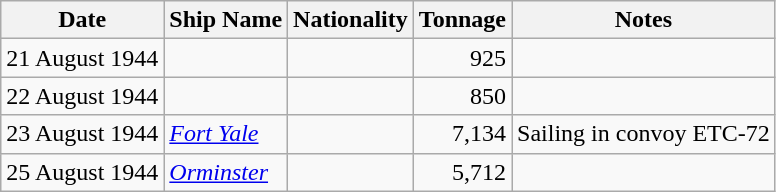<table class="wikitable sortable">
<tr>
<th>Date</th>
<th>Ship Name</th>
<th>Nationality</th>
<th>Tonnage</th>
<th>Notes</th>
</tr>
<tr>
<td align="right">21 August 1944</td>
<td align="left"></td>
<td align="left"></td>
<td align="right">925</td>
<td align="left"></td>
</tr>
<tr>
<td align="right">22 August 1944</td>
<td align="left"></td>
<td align="left"></td>
<td align="right">850</td>
<td align="left"></td>
</tr>
<tr>
<td align="right">23 August 1944</td>
<td align="left"><a href='#'><em>Fort Yale</em></a></td>
<td align="left"></td>
<td align="right">7,134</td>
<td align="left">Sailing in convoy ETC-72</td>
</tr>
<tr>
<td align="right">25 August 1944</td>
<td align="left"><a href='#'><em>Orminster</em></a></td>
<td align="left"></td>
<td align="right">5,712</td>
<td align="left"></td>
</tr>
</table>
